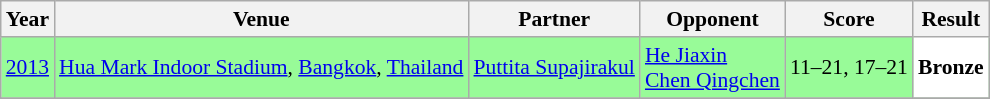<table class="sortable wikitable" style="font-size: 90%;">
<tr>
<th>Year</th>
<th>Venue</th>
<th>Partner</th>
<th>Opponent</th>
<th>Score</th>
<th>Result</th>
</tr>
<tr style="background:#98FB98">
<td align="center"><a href='#'>2013</a></td>
<td align="left"><a href='#'>Hua Mark Indoor Stadium</a>, <a href='#'>Bangkok</a>, <a href='#'>Thailand</a></td>
<td align="left"> <a href='#'>Puttita Supajirakul</a></td>
<td align="left"> <a href='#'>He Jiaxin</a> <br>  <a href='#'>Chen Qingchen</a></td>
<td align="left">11–21, 17–21</td>
<td style="text-align:left; background:white"> <strong>Bronze</strong></td>
</tr>
<tr>
</tr>
</table>
